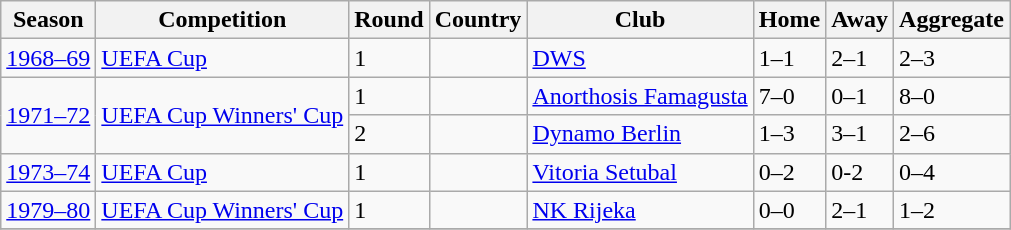<table class="wikitable">
<tr>
<th>Season</th>
<th>Competition</th>
<th>Round</th>
<th>Country</th>
<th>Club</th>
<th>Home</th>
<th>Away</th>
<th>Aggregate</th>
</tr>
<tr>
<td><a href='#'>1968–69</a></td>
<td><a href='#'>UEFA Cup</a></td>
<td>1</td>
<td></td>
<td><a href='#'>DWS</a></td>
<td>1–1</td>
<td>2–1</td>
<td>2–3</td>
</tr>
<tr>
<td rowspan="2"><a href='#'>1971–72</a></td>
<td rowspan="2"><a href='#'>UEFA Cup Winners' Cup</a></td>
<td>1</td>
<td></td>
<td><a href='#'>Anorthosis Famagusta</a></td>
<td>7–0</td>
<td>0–1</td>
<td>8–0</td>
</tr>
<tr>
<td>2</td>
<td></td>
<td><a href='#'>Dynamo Berlin</a></td>
<td>1–3</td>
<td>3–1</td>
<td>2–6</td>
</tr>
<tr>
<td><a href='#'>1973–74</a></td>
<td><a href='#'>UEFA Cup</a></td>
<td>1</td>
<td></td>
<td><a href='#'>Vitoria Setubal</a></td>
<td>0–2</td>
<td>0-2</td>
<td>0–4</td>
</tr>
<tr>
<td><a href='#'>1979–80</a></td>
<td><a href='#'>UEFA Cup Winners' Cup</a></td>
<td>1</td>
<td></td>
<td><a href='#'>NK Rijeka</a></td>
<td>0–0</td>
<td>2–1</td>
<td>1–2</td>
</tr>
<tr>
</tr>
</table>
